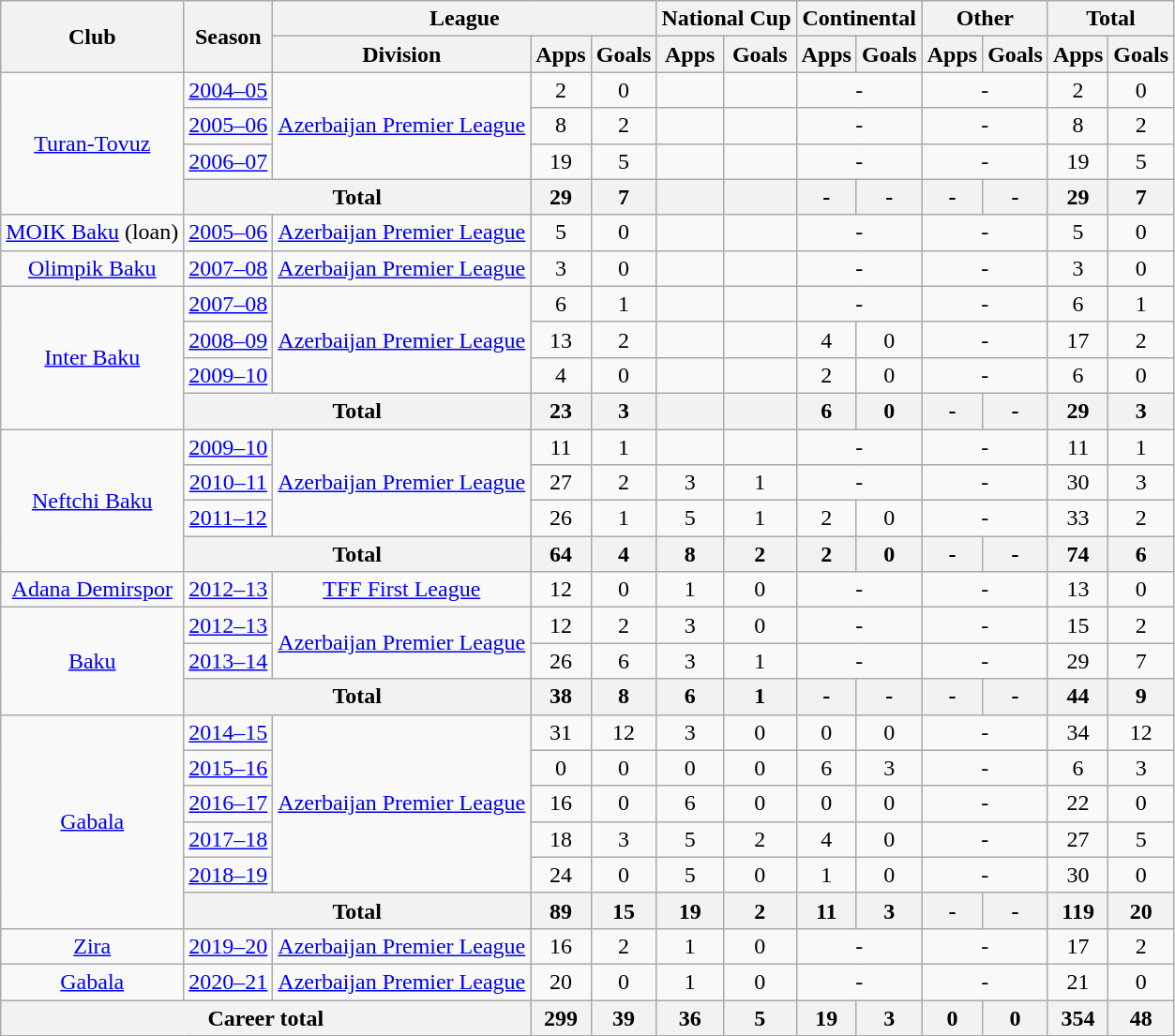<table class="wikitable" style="text-align: center;">
<tr>
<th rowspan="2">Club</th>
<th rowspan="2">Season</th>
<th colspan="3">League</th>
<th colspan="2">National Cup</th>
<th colspan="2">Continental</th>
<th colspan="2">Other</th>
<th colspan="2">Total</th>
</tr>
<tr>
<th>Division</th>
<th>Apps</th>
<th>Goals</th>
<th>Apps</th>
<th>Goals</th>
<th>Apps</th>
<th>Goals</th>
<th>Apps</th>
<th>Goals</th>
<th>Apps</th>
<th>Goals</th>
</tr>
<tr>
<td rowspan="4"><a href='#'>Turan-Tovuz</a></td>
<td><a href='#'>2004–05</a></td>
<td rowspan="3"><a href='#'>Azerbaijan Premier League</a></td>
<td>2</td>
<td>0</td>
<td></td>
<td></td>
<td colspan="2">-</td>
<td colspan="2">-</td>
<td>2</td>
<td>0</td>
</tr>
<tr>
<td><a href='#'>2005–06</a></td>
<td>8</td>
<td>2</td>
<td></td>
<td></td>
<td colspan="2">-</td>
<td colspan="2">-</td>
<td>8</td>
<td>2</td>
</tr>
<tr>
<td><a href='#'>2006–07</a></td>
<td>19</td>
<td>5</td>
<td></td>
<td></td>
<td colspan="2">-</td>
<td colspan="2">-</td>
<td>19</td>
<td>5</td>
</tr>
<tr>
<th colspan="2">Total</th>
<th>29</th>
<th>7</th>
<th></th>
<th></th>
<th>-</th>
<th>-</th>
<th>-</th>
<th>-</th>
<th>29</th>
<th>7</th>
</tr>
<tr>
<td><a href='#'>MOIK Baku</a> (loan)</td>
<td><a href='#'>2005–06</a></td>
<td><a href='#'>Azerbaijan Premier League</a></td>
<td>5</td>
<td>0</td>
<td></td>
<td></td>
<td colspan="2">-</td>
<td colspan="2">-</td>
<td>5</td>
<td>0</td>
</tr>
<tr>
<td><a href='#'>Olimpik Baku</a></td>
<td><a href='#'>2007–08</a></td>
<td><a href='#'>Azerbaijan Premier League</a></td>
<td>3</td>
<td>0</td>
<td></td>
<td></td>
<td colspan="2">-</td>
<td colspan="2">-</td>
<td>3</td>
<td>0</td>
</tr>
<tr>
<td rowspan="4"><a href='#'>Inter Baku</a></td>
<td><a href='#'>2007–08</a></td>
<td rowspan="3"><a href='#'>Azerbaijan Premier League</a></td>
<td>6</td>
<td>1</td>
<td></td>
<td></td>
<td colspan="2">-</td>
<td colspan="2">-</td>
<td>6</td>
<td>1</td>
</tr>
<tr>
<td><a href='#'>2008–09</a></td>
<td>13</td>
<td>2</td>
<td></td>
<td></td>
<td>4</td>
<td>0</td>
<td colspan="2">-</td>
<td>17</td>
<td>2</td>
</tr>
<tr>
<td><a href='#'>2009–10</a></td>
<td>4</td>
<td>0</td>
<td></td>
<td></td>
<td>2</td>
<td>0</td>
<td colspan="2">-</td>
<td>6</td>
<td>0</td>
</tr>
<tr>
<th colspan="2">Total</th>
<th>23</th>
<th>3</th>
<th></th>
<th></th>
<th>6</th>
<th>0</th>
<th>-</th>
<th>-</th>
<th>29</th>
<th>3</th>
</tr>
<tr>
<td rowspan="4"><a href='#'>Neftchi Baku</a></td>
<td><a href='#'>2009–10</a></td>
<td rowspan="3"><a href='#'>Azerbaijan Premier League</a></td>
<td>11</td>
<td>1</td>
<td></td>
<td></td>
<td colspan="2">-</td>
<td colspan="2">-</td>
<td>11</td>
<td>1</td>
</tr>
<tr>
<td><a href='#'>2010–11</a></td>
<td>27</td>
<td>2</td>
<td>3</td>
<td>1</td>
<td colspan="2">-</td>
<td colspan="2">-</td>
<td>30</td>
<td>3</td>
</tr>
<tr>
<td><a href='#'>2011–12</a></td>
<td>26</td>
<td>1</td>
<td>5</td>
<td>1</td>
<td>2</td>
<td>0</td>
<td colspan="2">-</td>
<td>33</td>
<td>2</td>
</tr>
<tr>
<th colspan="2">Total</th>
<th>64</th>
<th>4</th>
<th>8</th>
<th>2</th>
<th>2</th>
<th>0</th>
<th>-</th>
<th>-</th>
<th>74</th>
<th>6</th>
</tr>
<tr>
<td><a href='#'>Adana Demirspor</a></td>
<td><a href='#'>2012–13</a></td>
<td><a href='#'>TFF First League</a></td>
<td>12</td>
<td>0</td>
<td>1</td>
<td>0</td>
<td colspan="2">-</td>
<td colspan="2">-</td>
<td>13</td>
<td>0</td>
</tr>
<tr>
<td rowspan="3"><a href='#'>Baku</a></td>
<td><a href='#'>2012–13</a></td>
<td rowspan="2"><a href='#'>Azerbaijan Premier League</a></td>
<td>12</td>
<td>2</td>
<td>3</td>
<td>0</td>
<td colspan="2">-</td>
<td colspan="2">-</td>
<td>15</td>
<td>2</td>
</tr>
<tr>
<td><a href='#'>2013–14</a></td>
<td>26</td>
<td>6</td>
<td>3</td>
<td>1</td>
<td colspan="2">-</td>
<td colspan="2">-</td>
<td>29</td>
<td>7</td>
</tr>
<tr>
<th colspan="2">Total</th>
<th>38</th>
<th>8</th>
<th>6</th>
<th>1</th>
<th>-</th>
<th>-</th>
<th>-</th>
<th>-</th>
<th>44</th>
<th>9</th>
</tr>
<tr>
<td rowspan="6"><a href='#'>Gabala</a></td>
<td><a href='#'>2014–15</a></td>
<td rowspan="5"><a href='#'>Azerbaijan Premier League</a></td>
<td>31</td>
<td>12</td>
<td>3</td>
<td>0</td>
<td>0</td>
<td>0</td>
<td colspan="2">-</td>
<td>34</td>
<td>12</td>
</tr>
<tr>
<td><a href='#'>2015–16</a></td>
<td>0</td>
<td>0</td>
<td>0</td>
<td>0</td>
<td>6</td>
<td>3</td>
<td colspan="2">-</td>
<td>6</td>
<td>3</td>
</tr>
<tr>
<td><a href='#'>2016–17</a></td>
<td>16</td>
<td>0</td>
<td>6</td>
<td>0</td>
<td>0</td>
<td>0</td>
<td colspan="2">-</td>
<td>22</td>
<td>0</td>
</tr>
<tr>
<td><a href='#'>2017–18</a></td>
<td>18</td>
<td>3</td>
<td>5</td>
<td>2</td>
<td>4</td>
<td>0</td>
<td colspan="2">-</td>
<td>27</td>
<td>5</td>
</tr>
<tr>
<td><a href='#'>2018–19</a></td>
<td>24</td>
<td>0</td>
<td>5</td>
<td>0</td>
<td>1</td>
<td>0</td>
<td colspan="2">-</td>
<td>30</td>
<td>0</td>
</tr>
<tr>
<th colspan="2">Total</th>
<th>89</th>
<th>15</th>
<th>19</th>
<th>2</th>
<th>11</th>
<th>3</th>
<th>-</th>
<th>-</th>
<th>119</th>
<th>20</th>
</tr>
<tr>
<td><a href='#'>Zira</a></td>
<td><a href='#'>2019–20</a></td>
<td><a href='#'>Azerbaijan Premier League</a></td>
<td>16</td>
<td>2</td>
<td>1</td>
<td>0</td>
<td colspan="2">-</td>
<td colspan="2">-</td>
<td>17</td>
<td>2</td>
</tr>
<tr>
<td><a href='#'>Gabala</a></td>
<td><a href='#'>2020–21</a></td>
<td><a href='#'>Azerbaijan Premier League</a></td>
<td>20</td>
<td>0</td>
<td>1</td>
<td>0</td>
<td colspan="2">-</td>
<td colspan="2">-</td>
<td>21</td>
<td>0</td>
</tr>
<tr>
<th colspan="3">Career total</th>
<th>299</th>
<th>39</th>
<th>36</th>
<th>5</th>
<th>19</th>
<th>3</th>
<th>0</th>
<th>0</th>
<th>354</th>
<th>48</th>
</tr>
</table>
